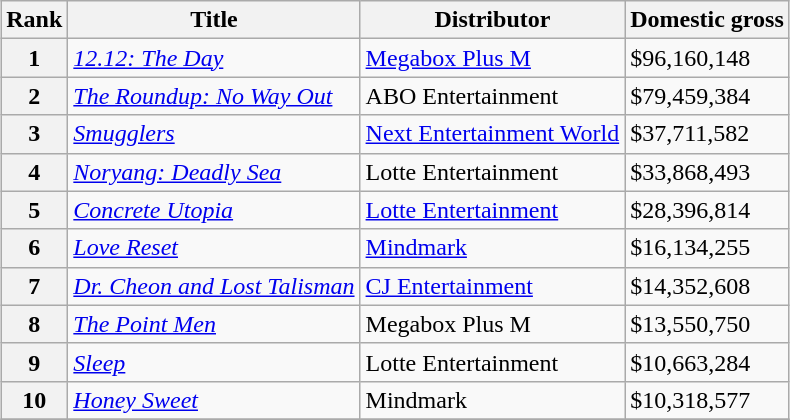<table class="wikitable sortable" style="margin:auto; margin:auto;">
<tr>
<th>Rank</th>
<th>Title</th>
<th>Distributor</th>
<th>Domestic gross</th>
</tr>
<tr>
<th style="text-align:center;">1</th>
<td><em><a href='#'>12.12: The Day</a></em></td>
<td><a href='#'>Megabox Plus M</a></td>
<td>$96,160,148</td>
</tr>
<tr>
<th>2</th>
<td><em><a href='#'>The Roundup: No Way Out</a></em></td>
<td>ABO Entertainment</td>
<td>$79,459,384</td>
</tr>
<tr>
<th>3</th>
<td><em><a href='#'>Smugglers</a></em></td>
<td><a href='#'>Next Entertainment World</a></td>
<td>$37,711,582</td>
</tr>
<tr>
<th style="text-align:center;">4</th>
<td><em><a href='#'>Noryang: Deadly Sea</a></em></td>
<td>Lotte Entertainment</td>
<td>$33,868,493</td>
</tr>
<tr>
<th>5</th>
<td><em><a href='#'>Concrete Utopia</a></em></td>
<td><a href='#'>Lotte Entertainment</a></td>
<td>$28,396,814</td>
</tr>
<tr>
<th style="text-align:center;">6</th>
<td><em><a href='#'>Love Reset</a></em></td>
<td><a href='#'>Mindmark</a></td>
<td>$16,134,255</td>
</tr>
<tr>
<th>7</th>
<td><em><a href='#'>Dr. Cheon and Lost Talisman</a></em></td>
<td><a href='#'>CJ Entertainment</a></td>
<td>$14,352,608</td>
</tr>
<tr>
<th style="text-align:center;">8</th>
<td><em><a href='#'>The Point Men</a></em></td>
<td>Megabox Plus M</td>
<td>$13,550,750</td>
</tr>
<tr>
<th style="text-align:center;">9</th>
<td><em><a href='#'>Sleep</a></em></td>
<td>Lotte Entertainment</td>
<td>$10,663,284</td>
</tr>
<tr>
<th>10</th>
<td><em><a href='#'>Honey Sweet</a></em></td>
<td>Mindmark</td>
<td>$10,318,577</td>
</tr>
<tr>
</tr>
</table>
